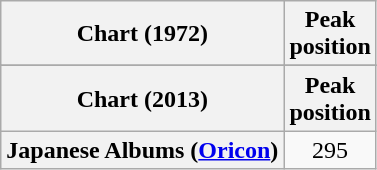<table class="wikitable sortable plainrowheaders" style="text-align:center">
<tr>
<th>Chart (1972)</th>
<th>Peak<br>position</th>
</tr>
<tr>
</tr>
<tr>
</tr>
<tr>
<th>Chart (2013)</th>
<th>Peak<br>position</th>
</tr>
<tr>
<th scope="row">Japanese Albums (<a href='#'>Oricon</a>)</th>
<td>295</td>
</tr>
</table>
